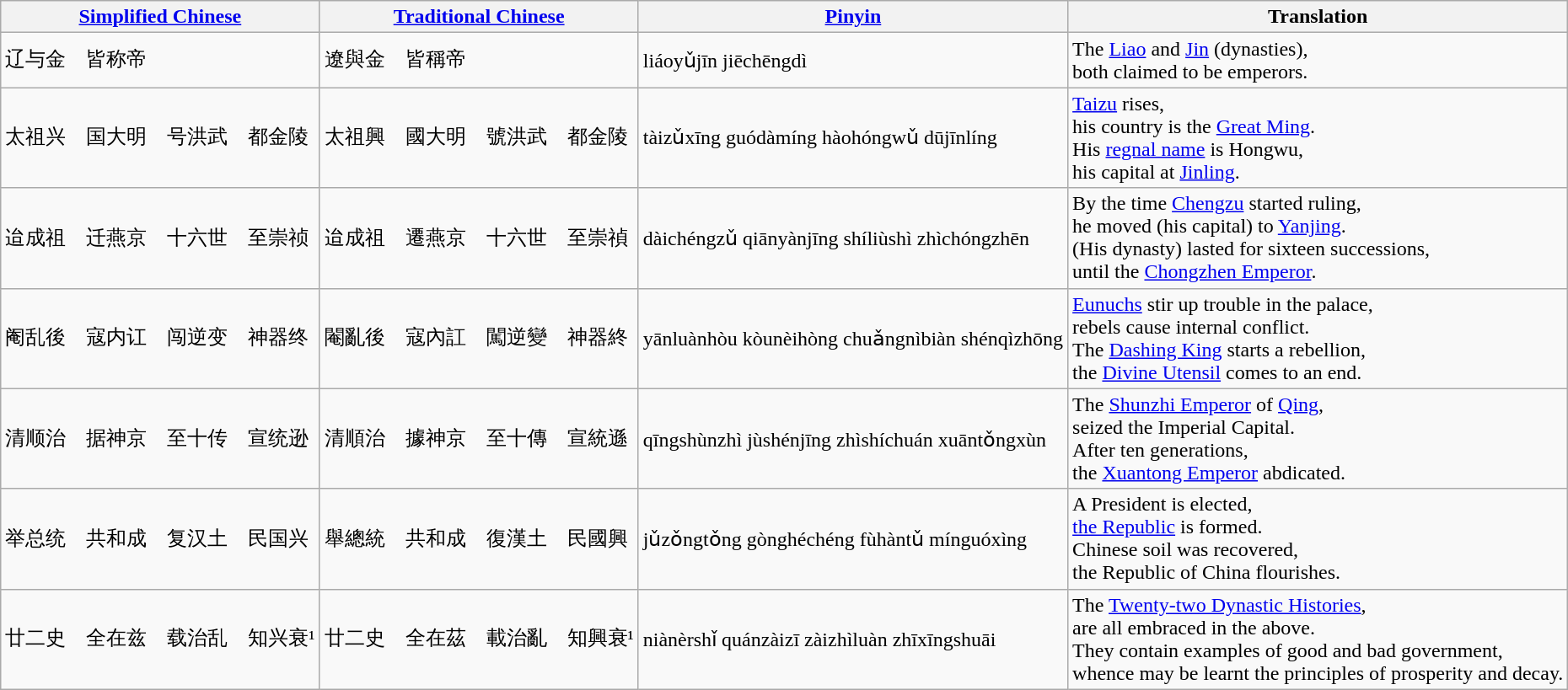<table class="wikitable">
<tr>
<th><a href='#'>Simplified Chinese</a></th>
<th><a href='#'>Traditional Chinese</a></th>
<th><a href='#'>Pinyin</a></th>
<th>Translation</th>
</tr>
<tr>
<td>辽与金　皆称帝</td>
<td>遼與金　皆稱帝</td>
<td>liáoyǔjīn jiēchēngdì</td>
<td>The <a href='#'>Liao</a> and <a href='#'>Jin</a> (dynasties),<br>both claimed to be emperors.</td>
</tr>
<tr>
<td>太祖兴　国大明　号洪武　都金陵</td>
<td>太祖興　國大明　號洪武　都金陵</td>
<td>tàizǔxīng guódàmíng hàohóngwǔ dūjīnlíng</td>
<td><a href='#'>Taizu</a> rises,<br>his country is the <a href='#'>Great Ming</a>.<br>His <a href='#'>regnal name</a> is Hongwu,<br>his capital at <a href='#'>Jinling</a>.</td>
</tr>
<tr>
<td>迨成祖　迁燕京　十六世　至崇祯</td>
<td>迨成祖　遷燕京　十六世　至崇禎</td>
<td>dàichéngzǔ qiānyànjīng shíliùshì zhìchóngzhēn</td>
<td>By the time <a href='#'>Chengzu</a> started ruling,<br>he moved (his capital) to <a href='#'>Yanjing</a>.<br>(His dynasty) lasted for sixteen successions,<br>until the <a href='#'>Chongzhen Emperor</a>.</td>
</tr>
<tr>
<td>阉乱後　寇内讧　闯逆变　神器终</td>
<td>閹亂後　寇內訌　闖逆變　神器終</td>
<td>yānluànhòu kòunèihòng chuǎngnìbiàn shénqìzhōng</td>
<td><a href='#'>Eunuchs</a> stir up trouble in the palace,<br>rebels cause internal conflict.<br>The <a href='#'>Dashing King</a> starts a rebellion,<br>the <a href='#'>Divine Utensil</a> comes to an end.</td>
</tr>
<tr>
<td>清顺治　据神京　至十传　宣统逊</td>
<td>清順治　據神京　至十傳　宣統遜</td>
<td>qīngshùnzhì jùshénjīng zhìshíchuán xuāntǒngxùn</td>
<td>The <a href='#'>Shunzhi Emperor</a> of <a href='#'>Qing</a>,<br>seized the Imperial Capital.<br> After ten generations,<br>the <a href='#'>Xuantong Emperor</a> abdicated.</td>
</tr>
<tr>
<td>举总统　共和成　复汉土　民国兴</td>
<td>舉總統　共和成　復漢土　民國興</td>
<td>jǔzǒngtǒng gònghéchéng fùhàntǔ mínguóxìng</td>
<td>A President is elected,<br><a href='#'>the Republic</a> is formed.<br>Chinese soil was recovered,<br>the Republic of China flourishes.</td>
</tr>
<tr>
<td>廿二史　全在兹　载治乱　知兴衰¹</td>
<td>廿二史　全在茲　載治亂　知興衰¹</td>
<td>niànèrshǐ quánzàizī zàizhìluàn zhīxīngshuāi</td>
<td>The <a href='#'>Twenty-two Dynastic Histories</a>,<br>are all embraced in the above.<br>They contain examples of good and bad government,<br>whence may be learnt the principles of prosperity and decay.</td>
</tr>
</table>
